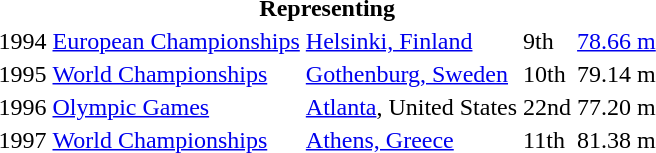<table>
<tr>
<th colspan="5">Representing </th>
</tr>
<tr>
<td>1994</td>
<td><a href='#'>European Championships</a></td>
<td><a href='#'>Helsinki, Finland</a></td>
<td>9th</td>
<td><a href='#'>78.66 m</a></td>
</tr>
<tr>
<td>1995</td>
<td><a href='#'>World Championships</a></td>
<td><a href='#'>Gothenburg, Sweden</a></td>
<td>10th</td>
<td>79.14 m</td>
</tr>
<tr>
<td>1996</td>
<td><a href='#'>Olympic Games</a></td>
<td><a href='#'>Atlanta</a>, United States</td>
<td>22nd</td>
<td>77.20 m</td>
</tr>
<tr>
<td>1997</td>
<td><a href='#'>World Championships</a></td>
<td><a href='#'>Athens, Greece</a></td>
<td>11th</td>
<td>81.38 m</td>
</tr>
</table>
